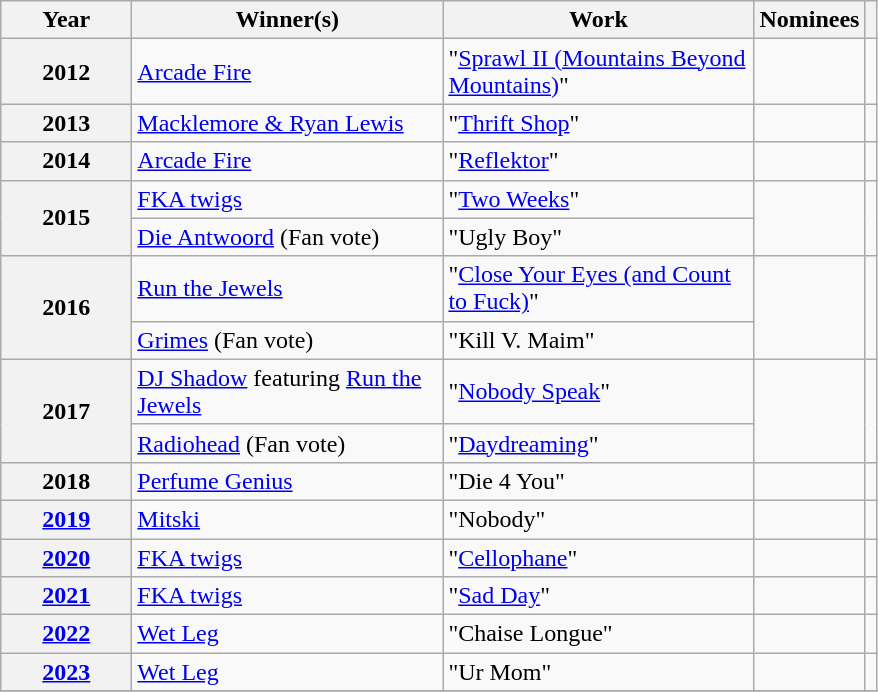<table class="wikitable sortable">
<tr>
<th scope="col" style="width:5em;">Year</th>
<th scope="col" style="width:200px;">Winner(s)</th>
<th scope="col" style="width:200px;">Work</th>
<th scope="col" class="unsortable">Nominees</th>
<th scope="col" class="unsortable"></th>
</tr>
<tr>
<th scope="row">2012</th>
<td><a href='#'>Arcade Fire</a></td>
<td>"<a href='#'>Sprawl II (Mountains Beyond Mountains)</a>"</td>
<td></td>
<td align="center"></td>
</tr>
<tr>
<th scope="row">2013</th>
<td><a href='#'>Macklemore & Ryan Lewis</a></td>
<td>"<a href='#'>Thrift Shop</a>"</td>
<td></td>
<td align="center"></td>
</tr>
<tr>
<th scope="row">2014</th>
<td><a href='#'>Arcade Fire</a></td>
<td>"<a href='#'>Reflektor</a>"</td>
<td></td>
<td align="center"></td>
</tr>
<tr>
<th scope="row" rowspan="2">2015</th>
<td><a href='#'>FKA twigs</a></td>
<td>"<a href='#'>Two Weeks</a>"</td>
<td rowspan="2"></td>
<td align="center" rowspan="2"></td>
</tr>
<tr>
<td><a href='#'>Die Antwoord</a> (Fan vote)</td>
<td>"Ugly Boy"</td>
</tr>
<tr>
<th scope="row" rowspan="2">2016</th>
<td><a href='#'>Run the Jewels</a></td>
<td>"<a href='#'>Close Your Eyes (and Count to Fuck)</a>"</td>
<td rowspan="2"></td>
<td align="center" rowspan="2"></td>
</tr>
<tr>
<td><a href='#'>Grimes</a> (Fan vote)</td>
<td>"Kill V. Maim"</td>
</tr>
<tr>
<th scope="row" rowspan="2">2017</th>
<td><a href='#'>DJ Shadow</a> featuring <a href='#'>Run the Jewels</a></td>
<td>"<a href='#'>Nobody Speak</a>"</td>
<td rowspan="2"></td>
<td align="center" rowspan="2"></td>
</tr>
<tr>
<td><a href='#'>Radiohead</a> (Fan vote)</td>
<td>"<a href='#'>Daydreaming</a>"</td>
</tr>
<tr>
<th scope="row">2018</th>
<td><a href='#'>Perfume Genius</a></td>
<td>"Die 4 You"</td>
<td></td>
<td align="center"></td>
</tr>
<tr>
<th scope="row"><a href='#'>2019</a></th>
<td><a href='#'>Mitski</a></td>
<td>"Nobody"</td>
<td></td>
<td align="center"></td>
</tr>
<tr>
<th scope="row"><a href='#'>2020</a></th>
<td><a href='#'>FKA twigs</a></td>
<td>"<a href='#'>Cellophane</a>"</td>
<td></td>
<td align="center"></td>
</tr>
<tr>
<th scope="row"><a href='#'>2021</a></th>
<td><a href='#'>FKA twigs</a></td>
<td>"<a href='#'>Sad Day</a>"</td>
<td></td>
<td align="center"></td>
</tr>
<tr>
<th scope="row"><a href='#'>2022</a></th>
<td><a href='#'>Wet Leg</a></td>
<td>"Chaise Longue"</td>
<td></td>
<td align="center"></td>
</tr>
<tr>
<th scope="row"><a href='#'>2023</a></th>
<td><a href='#'>Wet Leg</a></td>
<td>"Ur Mom"</td>
<td></td>
<td align="center"><br></td>
</tr>
<tr>
</tr>
</table>
